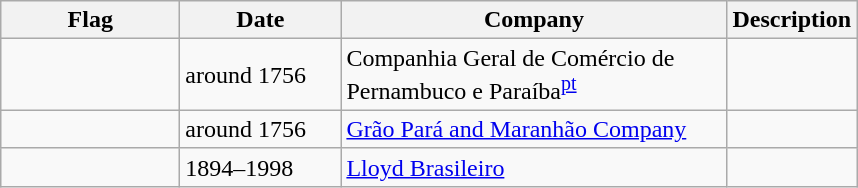<table class="wikitable" style="background: #f9f9f9">
<tr>
<th width="112">Flag</th>
<th width="100">Date</th>
<th width="250">Company</th>
<th>Description</th>
</tr>
<tr>
<td></td>
<td>around 1756</td>
<td>Companhia Geral de Comércio de Pernambuco e Paraíba<sup><a href='#'>pt</a></sup></td>
<td></td>
</tr>
<tr>
<td></td>
<td>around 1756</td>
<td><a href='#'>Grão Pará and Maranhão Company</a></td>
<td></td>
</tr>
<tr>
<td></td>
<td>1894–1998</td>
<td><a href='#'>Lloyd Brasileiro</a></td>
<td></td>
</tr>
</table>
